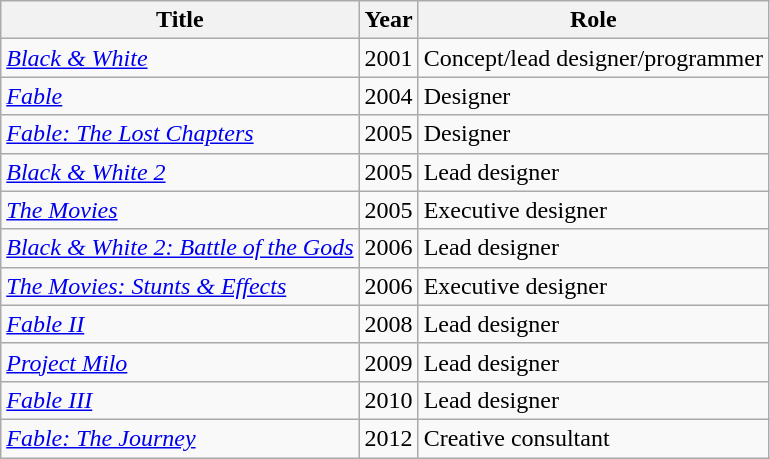<table class="wikitable">
<tr>
<th>Title</th>
<th>Year</th>
<th>Role</th>
</tr>
<tr>
<td><em><a href='#'>Black & White</a></em></td>
<td>2001</td>
<td>Concept/lead designer/programmer</td>
</tr>
<tr>
<td><em><a href='#'>Fable</a></em></td>
<td>2004</td>
<td>Designer</td>
</tr>
<tr>
<td><em><a href='#'>Fable: The Lost Chapters</a></em></td>
<td>2005</td>
<td>Designer</td>
</tr>
<tr>
<td><em><a href='#'>Black & White 2</a></em></td>
<td>2005</td>
<td>Lead designer</td>
</tr>
<tr>
<td><em><a href='#'>The Movies</a></em></td>
<td>2005</td>
<td>Executive designer</td>
</tr>
<tr>
<td><em><a href='#'>Black & White 2: Battle of the Gods</a></em></td>
<td>2006</td>
<td>Lead designer</td>
</tr>
<tr>
<td><em><a href='#'>The Movies: Stunts & Effects</a></em></td>
<td>2006</td>
<td>Executive designer</td>
</tr>
<tr>
<td><em><a href='#'>Fable II</a></em></td>
<td>2008</td>
<td>Lead designer</td>
</tr>
<tr>
<td><em><a href='#'>Project Milo</a></em></td>
<td>2009</td>
<td>Lead designer</td>
</tr>
<tr>
<td><em><a href='#'>Fable III</a></em></td>
<td>2010</td>
<td>Lead designer</td>
</tr>
<tr>
<td><em><a href='#'>Fable: The Journey</a></em></td>
<td>2012</td>
<td>Creative consultant</td>
</tr>
</table>
